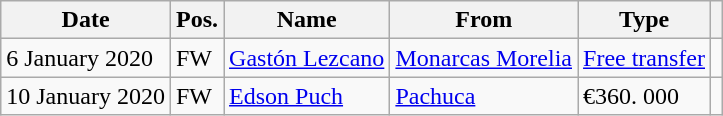<table class="wikitable">
<tr>
<th>Date</th>
<th>Pos.</th>
<th>Name</th>
<th>From</th>
<th>Type</th>
<th></th>
</tr>
<tr>
<td>6 January 2020</td>
<td>FW</td>
<td> <a href='#'>Gastón Lezcano</a></td>
<td> <a href='#'>Monarcas Morelia</a></td>
<td><a href='#'>Free transfer</a></td>
<td></td>
</tr>
<tr>
<td>10 January 2020</td>
<td>FW</td>
<td> <a href='#'>Edson Puch</a></td>
<td> <a href='#'>Pachuca</a></td>
<td>€360. 000</td>
<td></td>
</tr>
</table>
